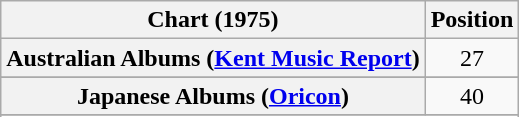<table class="wikitable sortable plainrowheaders" style="text-align:center">
<tr>
<th scope="col">Chart (1975)</th>
<th scope="col">Position</th>
</tr>
<tr>
<th scope="row">Australian Albums (<a href='#'>Kent Music Report</a>)</th>
<td>27</td>
</tr>
<tr>
</tr>
<tr>
<th scope="row">Japanese Albums (<a href='#'>Oricon</a>)</th>
<td align="center">40</td>
</tr>
<tr>
</tr>
<tr>
</tr>
<tr>
</tr>
</table>
